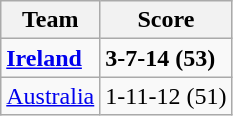<table class="wikitable">
<tr>
<th>Team</th>
<th>Score</th>
</tr>
<tr>
<td><strong> <a href='#'>Ireland</a></strong></td>
<td><strong>3-7-14 (53)</strong></td>
</tr>
<tr>
<td> <a href='#'>Australia</a></td>
<td>1-11-12 (51)</td>
</tr>
</table>
